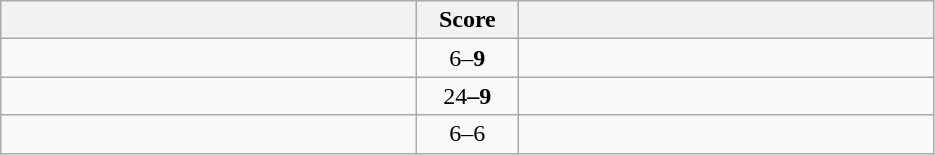<table class="wikitable" style="text-align: center;">
<tr>
<th width=270></th>
<th width=60>Score</th>
<th width=270></th>
</tr>
<tr>
<td align=left></td>
<td>6–<strong>9</strong></td>
<td align=left><strong></td>
</tr>
<tr>
<td align=left></strong><strong></td>
<td></strong>24<strong>–9</td>
<td align=left></td>
</tr>
<tr>
<td align=left></td>
<td>6–</strong>6<strong></td>
<td align=left></strong></td>
</tr>
</table>
